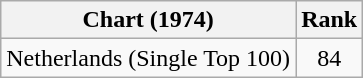<table class="wikitable sortable plainrowheaders">
<tr>
<th align="left">Chart (1974)</th>
<th style="text-align:center;">Rank</th>
</tr>
<tr>
<td>Netherlands (Single Top 100)</td>
<td align="center">84</td>
</tr>
</table>
